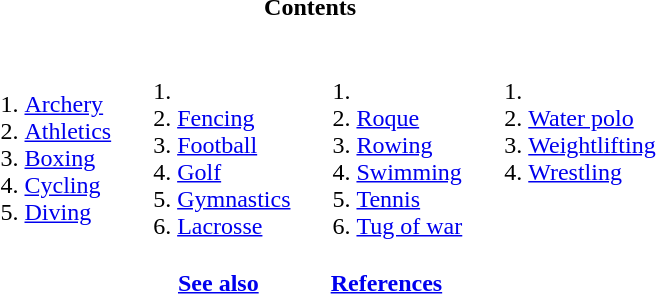<table id="toc" class="toc" summary="Contents">
<tr>
<td align="center" colspan=4><strong>Contents</strong></td>
</tr>
<tr>
<td><br><ol><li><a href='#'>Archery</a></li><li><a href='#'>Athletics</a></li><li><a href='#'>Boxing</a></li><li><a href='#'>Cycling</a></li><li><a href='#'>Diving</a></li></ol></td>
<td valign=top><br><ol><li><li><a href='#'>Fencing</a></li><li><a href='#'>Football</a></li><li><a href='#'>Golf</a></li><li><a href='#'>Gymnastics</a></li><li><a href='#'>Lacrosse</a></li></ol></td>
<td valign=top><br><ol><li><li><a href='#'>Roque</a></li><li><a href='#'>Rowing</a></li><li><a href='#'>Swimming</a></li><li><a href='#'>Tennis</a></li><li><a href='#'>Tug of war</a></li></ol></td>
<td valign=top><br><ol><li><li><a href='#'>Water polo</a></li><li><a href='#'>Weightlifting</a></li><li><a href='#'>Wrestling</a></li></ol></td>
</tr>
<tr>
<td align=center colspan=4><strong><a href='#'>See also</a></strong>   <strong><a href='#'>References</a></strong></td>
</tr>
</table>
